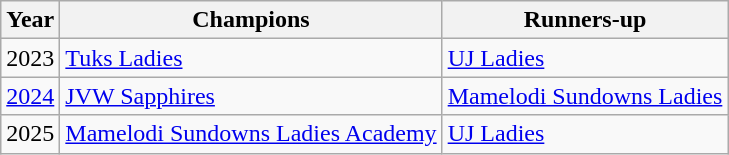<table class="wikitable">
<tr>
<th>Year</th>
<th>Champions</th>
<th>Runners-up</th>
</tr>
<tr>
<td>2023</td>
<td><a href='#'>Tuks Ladies</a></td>
<td><a href='#'>UJ Ladies</a></td>
</tr>
<tr>
<td><a href='#'>2024</a></td>
<td><a href='#'>JVW Sapphires</a></td>
<td><a href='#'>Mamelodi Sundowns Ladies</a></td>
</tr>
<tr>
<td>2025</td>
<td><a href='#'>Mamelodi Sundowns Ladies Academy</a></td>
<td><a href='#'>UJ Ladies</a></td>
</tr>
</table>
